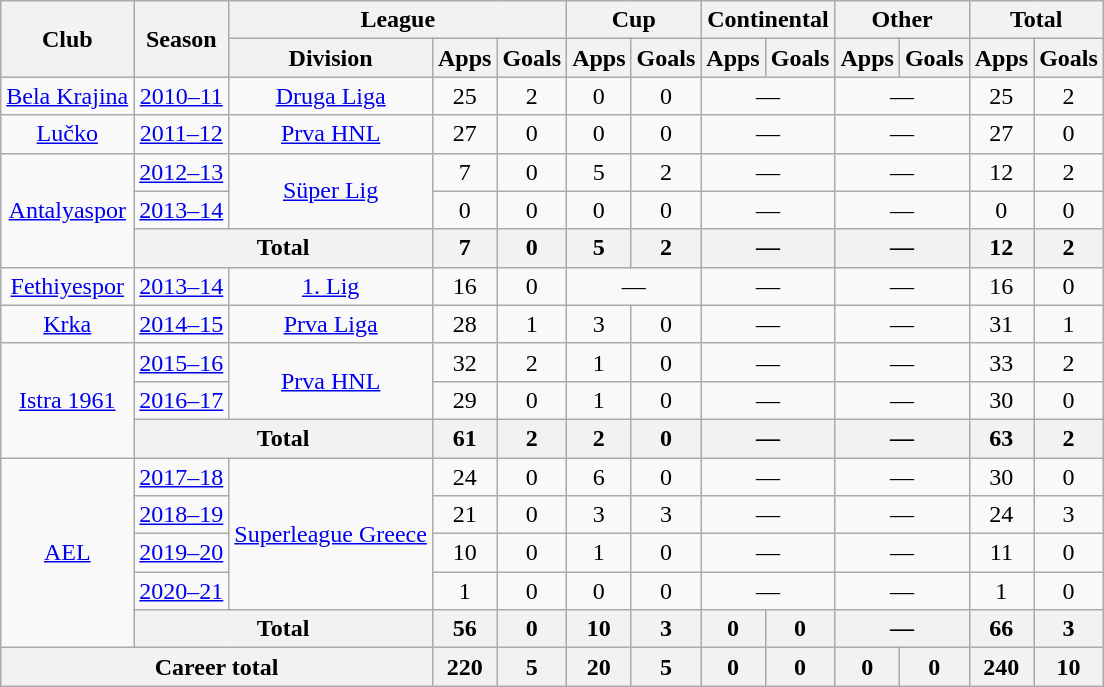<table class="wikitable" style="text-align:center">
<tr>
<th rowspan=2>Club</th>
<th rowspan=2>Season</th>
<th colspan=3>League</th>
<th colspan=2>Cup</th>
<th colspan=2>Continental</th>
<th colspan=2>Other</th>
<th colspan=2>Total</th>
</tr>
<tr>
<th>Division</th>
<th>Apps</th>
<th>Goals</th>
<th>Apps</th>
<th>Goals</th>
<th>Apps</th>
<th>Goals</th>
<th>Apps</th>
<th>Goals</th>
<th>Apps</th>
<th>Goals</th>
</tr>
<tr>
<td><a href='#'>Bela Krajina</a></td>
<td><a href='#'>2010–11</a></td>
<td><a href='#'>Druga Liga</a></td>
<td>25</td>
<td>2</td>
<td>0</td>
<td>0</td>
<td colspan="2">—</td>
<td colspan="2">—</td>
<td>25</td>
<td>2</td>
</tr>
<tr>
<td><a href='#'>Lučko</a></td>
<td><a href='#'>2011–12</a></td>
<td><a href='#'>Prva HNL</a></td>
<td>27</td>
<td>0</td>
<td>0</td>
<td>0</td>
<td colspan="2">—</td>
<td colspan="2">—</td>
<td>27</td>
<td>0</td>
</tr>
<tr>
<td rowspan=3><a href='#'>Antalyaspor</a></td>
<td><a href='#'>2012–13</a></td>
<td rowspan=2><a href='#'>Süper Lig</a></td>
<td>7</td>
<td>0</td>
<td>5</td>
<td>2</td>
<td colspan="2">—</td>
<td colspan="2">—</td>
<td>12</td>
<td>2</td>
</tr>
<tr>
<td><a href='#'>2013–14</a></td>
<td>0</td>
<td>0</td>
<td>0</td>
<td>0</td>
<td colspan="2">—</td>
<td colspan="2">—</td>
<td>0</td>
<td>0</td>
</tr>
<tr>
<th colspan="2">Total</th>
<th>7</th>
<th>0</th>
<th>5</th>
<th>2</th>
<th colspan="2">—</th>
<th colspan="2">—</th>
<th>12</th>
<th>2</th>
</tr>
<tr>
<td><a href='#'>Fethiyespor</a></td>
<td><a href='#'>2013–14</a></td>
<td><a href='#'>1. Lig</a></td>
<td>16</td>
<td>0</td>
<td colspan="2">—</td>
<td colspan="2">—</td>
<td colspan="2">—</td>
<td>16</td>
<td>0</td>
</tr>
<tr>
<td><a href='#'>Krka</a></td>
<td><a href='#'>2014–15</a></td>
<td><a href='#'>Prva Liga</a></td>
<td>28</td>
<td>1</td>
<td>3</td>
<td>0</td>
<td colspan="2">—</td>
<td colspan="2">—</td>
<td>31</td>
<td>1</td>
</tr>
<tr>
<td rowspan=3><a href='#'>Istra 1961</a></td>
<td><a href='#'>2015–16</a></td>
<td rowspan=2><a href='#'>Prva HNL</a></td>
<td>32</td>
<td>2</td>
<td>1</td>
<td>0</td>
<td colspan="2">—</td>
<td colspan="2">—</td>
<td>33</td>
<td>2</td>
</tr>
<tr>
<td><a href='#'>2016–17</a></td>
<td>29</td>
<td>0</td>
<td>1</td>
<td>0</td>
<td colspan="2">—</td>
<td colspan="2">—</td>
<td>30</td>
<td>0</td>
</tr>
<tr>
<th colspan="2">Total</th>
<th>61</th>
<th>2</th>
<th>2</th>
<th>0</th>
<th colspan="2">—</th>
<th colspan="2">—</th>
<th>63</th>
<th>2</th>
</tr>
<tr>
<td rowspan=5><a href='#'>AEL</a></td>
<td><a href='#'>2017–18</a></td>
<td rowspan=4><a href='#'>Superleague Greece</a></td>
<td>24</td>
<td>0</td>
<td>6</td>
<td>0</td>
<td colspan="2">—</td>
<td colspan="2">—</td>
<td>30</td>
<td>0</td>
</tr>
<tr>
<td><a href='#'>2018–19</a></td>
<td>21</td>
<td>0</td>
<td>3</td>
<td>3</td>
<td colspan="2">—</td>
<td colspan="2">—</td>
<td>24</td>
<td>3</td>
</tr>
<tr>
<td><a href='#'>2019–20</a></td>
<td>10</td>
<td>0</td>
<td>1</td>
<td>0</td>
<td colspan="2">—</td>
<td colspan="2">—</td>
<td>11</td>
<td>0</td>
</tr>
<tr>
<td><a href='#'>2020–21</a></td>
<td>1</td>
<td>0</td>
<td>0</td>
<td>0</td>
<td colspan="2">—</td>
<td colspan="2">—</td>
<td>1</td>
<td>0</td>
</tr>
<tr>
<th colspan="2">Total</th>
<th>56</th>
<th>0</th>
<th>10</th>
<th>3</th>
<th>0</th>
<th>0</th>
<th colspan="2">—</th>
<th>66</th>
<th>3</th>
</tr>
<tr>
<th colspan="3">Career total</th>
<th>220</th>
<th>5</th>
<th>20</th>
<th>5</th>
<th>0</th>
<th>0</th>
<th>0</th>
<th>0</th>
<th>240</th>
<th>10</th>
</tr>
</table>
